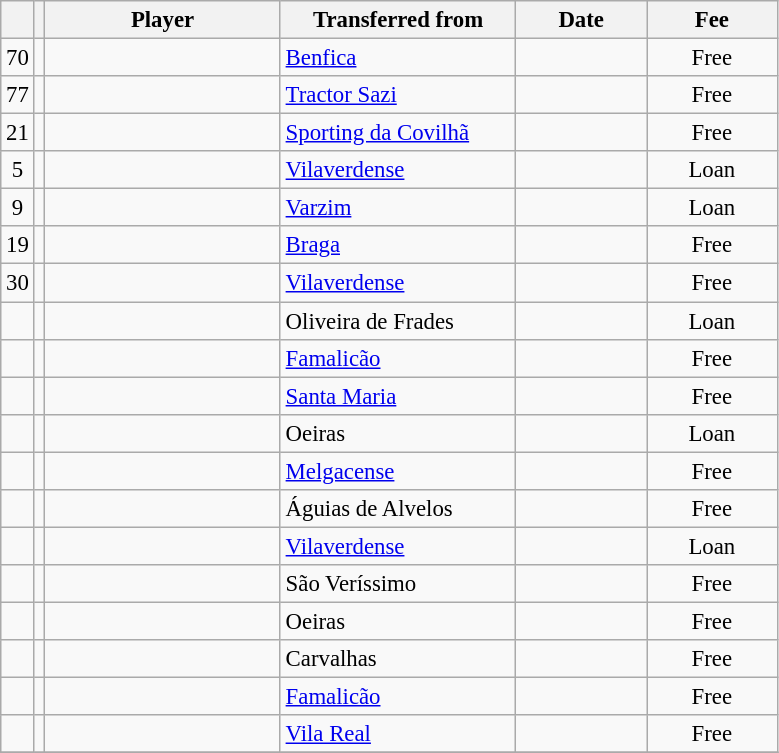<table class="wikitable plainrowheaders sortable" style="font-size:95%">
<tr>
<th></th>
<th></th>
<th scope=col style="width:150px;"><strong>Player</strong></th>
<th scope=col style="width:150px;"><strong>Transferred from</strong></th>
<th scope=col style="width:80px;"><strong>Date</strong></th>
<th scope=col style="width:80px;"><strong>Fee</strong></th>
</tr>
<tr>
<td align=center>70</td>
<td align=center></td>
<td></td>
<td> <a href='#'>Benfica</a></td>
<td align=center></td>
<td align=center>Free</td>
</tr>
<tr>
<td align=center>77</td>
<td align=center></td>
<td></td>
<td> <a href='#'>Tractor Sazi</a></td>
<td align=center></td>
<td align=center>Free</td>
</tr>
<tr>
<td align=center>21</td>
<td align=center></td>
<td></td>
<td> <a href='#'>Sporting da Covilhã</a></td>
<td align=center></td>
<td align=center>Free</td>
</tr>
<tr>
<td align=center>5</td>
<td align=center></td>
<td></td>
<td> <a href='#'>Vilaverdense</a></td>
<td align=center></td>
<td align=center>Loan</td>
</tr>
<tr>
<td align=center>9</td>
<td align=center></td>
<td></td>
<td> <a href='#'>Varzim</a></td>
<td align=center></td>
<td align=center>Loan</td>
</tr>
<tr>
<td align=center>19</td>
<td align=center></td>
<td></td>
<td> <a href='#'>Braga</a></td>
<td align=center></td>
<td align=center>Free</td>
</tr>
<tr>
<td align=center>30</td>
<td align=center></td>
<td></td>
<td> <a href='#'>Vilaverdense</a></td>
<td align=center></td>
<td align=center>Free</td>
</tr>
<tr>
<td align=center></td>
<td align=center></td>
<td></td>
<td> Oliveira de Frades</td>
<td align=center></td>
<td align=center>Loan</td>
</tr>
<tr>
<td align=center></td>
<td align=center></td>
<td></td>
<td> <a href='#'>Famalicão</a></td>
<td align=center></td>
<td align=center>Free</td>
</tr>
<tr>
<td align=center></td>
<td align=center></td>
<td></td>
<td> <a href='#'>Santa Maria</a></td>
<td align=center></td>
<td align=center>Free</td>
</tr>
<tr>
<td align=center></td>
<td align=center></td>
<td></td>
<td> Oeiras</td>
<td align=center></td>
<td align=center>Loan</td>
</tr>
<tr>
<td align=center></td>
<td align=center></td>
<td></td>
<td> <a href='#'>Melgacense</a></td>
<td align=center></td>
<td align=center>Free</td>
</tr>
<tr>
<td align=center></td>
<td align=center></td>
<td></td>
<td> Águias de Alvelos</td>
<td align=center></td>
<td align=center>Free</td>
</tr>
<tr>
<td align=center></td>
<td align=center></td>
<td></td>
<td> <a href='#'>Vilaverdense</a></td>
<td align=center></td>
<td align=center>Loan</td>
</tr>
<tr>
<td align=center></td>
<td align=center></td>
<td></td>
<td> São Veríssimo</td>
<td align=center></td>
<td align=center>Free</td>
</tr>
<tr>
<td align=center></td>
<td align=center></td>
<td></td>
<td> Oeiras</td>
<td align=center></td>
<td align=center>Free</td>
</tr>
<tr>
<td align=center></td>
<td align=center></td>
<td></td>
<td> Carvalhas</td>
<td align=center></td>
<td align=center>Free</td>
</tr>
<tr>
<td align=center></td>
<td align=center></td>
<td></td>
<td> <a href='#'>Famalicão</a></td>
<td align=center></td>
<td align=center>Free</td>
</tr>
<tr>
<td align=center></td>
<td align=center></td>
<td></td>
<td> <a href='#'>Vila Real</a></td>
<td align=center></td>
<td align=center>Free</td>
</tr>
<tr>
</tr>
</table>
